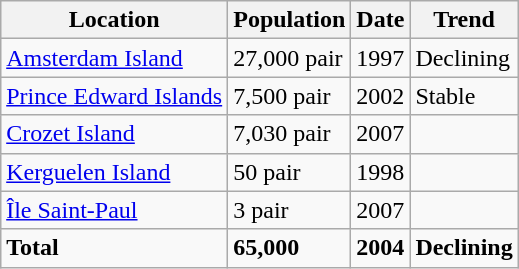<table class="wikitable" style="float: right;">
<tr>
<th>Location</th>
<th>Population</th>
<th>Date</th>
<th>Trend</th>
</tr>
<tr>
<td><a href='#'>Amsterdam Island</a></td>
<td>27,000 pair</td>
<td>1997</td>
<td>Declining</td>
</tr>
<tr>
<td><a href='#'>Prince Edward Islands</a></td>
<td>7,500 pair</td>
<td>2002</td>
<td>Stable</td>
</tr>
<tr>
<td><a href='#'>Crozet Island</a></td>
<td>7,030 pair</td>
<td>2007</td>
<td></td>
</tr>
<tr>
<td><a href='#'>Kerguelen Island</a></td>
<td>50 pair</td>
<td>1998</td>
<td></td>
</tr>
<tr>
<td><a href='#'>Île Saint-Paul</a></td>
<td>3 pair</td>
<td>2007</td>
<td></td>
</tr>
<tr>
<td><strong>Total</strong></td>
<td><strong>65,000</strong></td>
<td><strong>2004</strong></td>
<td><strong>Declining</strong></td>
</tr>
</table>
